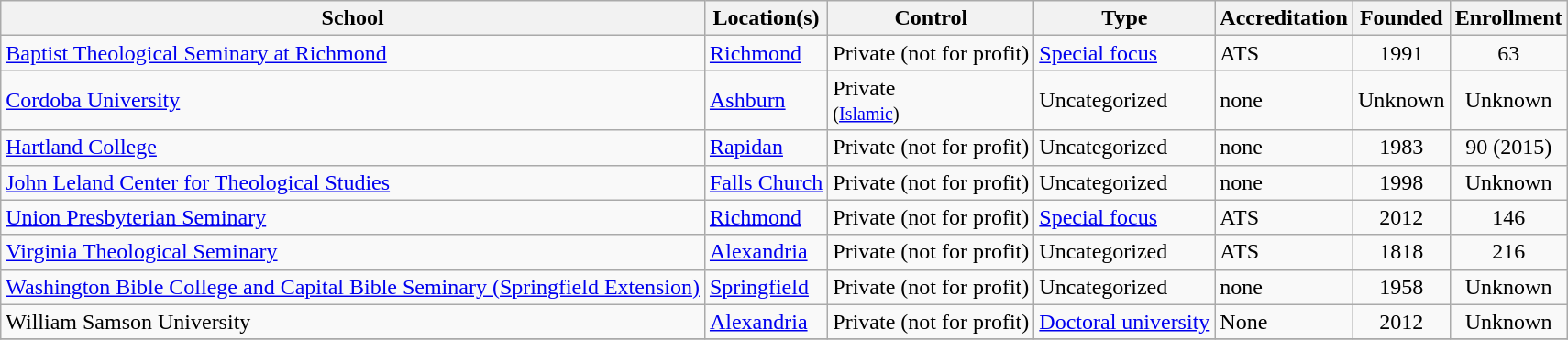<table class="wikitable sortable" style="text-align:left;">
<tr>
<th>School</th>
<th>Location(s)</th>
<th>Control</th>
<th>Type</th>
<th>Accreditation</th>
<th>Founded</th>
<th>Enrollment<br></th>
</tr>
<tr>
<td><a href='#'>Baptist Theological Seminary at Richmond</a></td>
<td><a href='#'>Richmond</a></td>
<td>Private (not for profit)</td>
<td><a href='#'>Special focus</a></td>
<td>ATS</td>
<td style="text-align:center;">1991</td>
<td style="text-align:center;">63</td>
</tr>
<tr>
<td><a href='#'>Cordoba University</a></td>
<td><a href='#'>Ashburn</a></td>
<td>Private<br><small>(<a href='#'>Islamic</a>)</small></td>
<td>Uncategorized</td>
<td>none</td>
<td style="text-align:center;">Unknown</td>
<td style="text-align:center;">Unknown</td>
</tr>
<tr>
<td><a href='#'>Hartland College</a></td>
<td><a href='#'>Rapidan</a></td>
<td>Private (not for profit)</td>
<td>Uncategorized</td>
<td>none</td>
<td style="text-align:center;">1983</td>
<td style="text-align:center;">90 (2015)</td>
</tr>
<tr>
<td><a href='#'>John Leland Center for Theological Studies</a></td>
<td><a href='#'>Falls Church</a></td>
<td>Private (not for profit)</td>
<td>Uncategorized</td>
<td>none</td>
<td style="text-align:center;">1998</td>
<td style="text-align:center;">Unknown</td>
</tr>
<tr>
<td><a href='#'>Union Presbyterian Seminary</a></td>
<td><a href='#'>Richmond</a></td>
<td>Private (not for profit)</td>
<td><a href='#'>Special focus</a></td>
<td>ATS</td>
<td style="text-align:center;">2012</td>
<td style="text-align:center;">146</td>
</tr>
<tr>
<td><a href='#'>Virginia Theological Seminary</a></td>
<td><a href='#'>Alexandria</a></td>
<td>Private (not for profit)</td>
<td>Uncategorized</td>
<td>ATS</td>
<td style="text-align:center;">1818</td>
<td style="text-align:center;">216</td>
</tr>
<tr>
<td><a href='#'>Washington Bible College and Capital Bible Seminary (Springfield Extension)</a></td>
<td><a href='#'>Springfield</a></td>
<td>Private (not for profit)</td>
<td>Uncategorized</td>
<td>none</td>
<td style="text-align:center;">1958</td>
<td style="text-align:center;">Unknown</td>
</tr>
<tr>
<td>William Samson University</td>
<td><a href='#'>Alexandria</a></td>
<td>Private (not for profit)</td>
<td><a href='#'>Doctoral university</a></td>
<td>None</td>
<td style="text-align:center;">2012</td>
<td style="text-align:center;">Unknown</td>
</tr>
<tr>
</tr>
</table>
